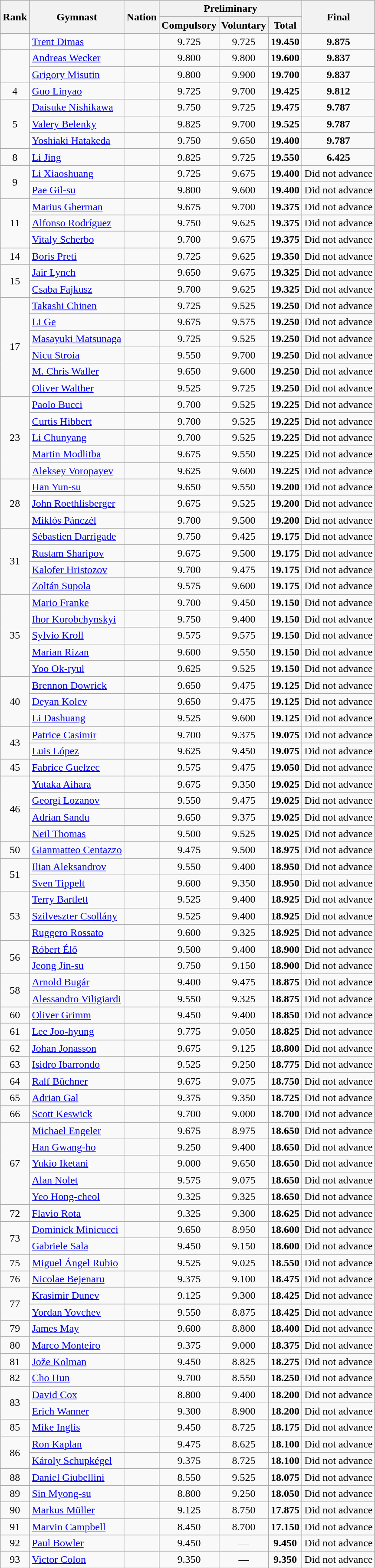<table class="wikitable sortable" style="text-align:center">
<tr>
<th rowspan=2>Rank</th>
<th rowspan=2>Gymnast</th>
<th rowspan=2>Nation</th>
<th colspan=3>Preliminary</th>
<th rowspan=2>Final</th>
</tr>
<tr>
<th>Compulsory</th>
<th>Voluntary</th>
<th>Total</th>
</tr>
<tr>
<td></td>
<td align=left data-sort-value=Dimas><a href='#'>Trent Dimas</a></td>
<td align=left></td>
<td>9.725</td>
<td>9.725</td>
<td><strong>19.450</strong></td>
<td><strong>9.875</strong></td>
</tr>
<tr>
<td rowspan=2></td>
<td align=left data-sort-value=Wecker><a href='#'>Andreas Wecker</a></td>
<td align=left></td>
<td>9.800</td>
<td>9.800</td>
<td><strong>19.600</strong></td>
<td><strong>9.837</strong></td>
</tr>
<tr>
<td align=left data-sort-value=Misutin><a href='#'>Grigory Misutin</a></td>
<td align=left></td>
<td>9.800</td>
<td>9.900</td>
<td><strong>19.700</strong></td>
<td><strong>9.837</strong></td>
</tr>
<tr>
<td>4</td>
<td align=left data-sort-value=Guo><a href='#'>Guo Linyao</a></td>
<td align=left></td>
<td>9.725</td>
<td>9.700</td>
<td><strong>19.425</strong></td>
<td><strong>9.812</strong></td>
</tr>
<tr>
<td rowspan=3>5</td>
<td align=left data-sort-value=Nishikawa><a href='#'>Daisuke Nishikawa</a></td>
<td align=left></td>
<td>9.750</td>
<td>9.725</td>
<td><strong>19.475</strong></td>
<td><strong>9.787</strong></td>
</tr>
<tr>
<td align=left data-sort-value=Belenky><a href='#'>Valery Belenky</a></td>
<td align=left></td>
<td>9.825</td>
<td>9.700</td>
<td><strong>19.525</strong></td>
<td><strong>9.787</strong></td>
</tr>
<tr>
<td align=left data-sort-value=Hatakeda><a href='#'>Yoshiaki Hatakeda</a></td>
<td align=left></td>
<td>9.750</td>
<td>9.650</td>
<td><strong>19.400</strong></td>
<td><strong>9.787</strong></td>
</tr>
<tr>
<td>8</td>
<td align=left data-sort-value=Li><a href='#'>Li Jing</a></td>
<td align=left></td>
<td>9.825</td>
<td>9.725</td>
<td><strong>19.550</strong></td>
<td><strong>6.425</strong></td>
</tr>
<tr>
<td rowspan=2>9</td>
<td align=left data-sort-value=Li><a href='#'>Li Xiaoshuang</a></td>
<td align=left></td>
<td>9.725</td>
<td>9.675</td>
<td><strong>19.400</strong></td>
<td data-sort-value=0.000>Did not advance</td>
</tr>
<tr>
<td align=left data-sort-value=Pae><a href='#'>Pae Gil-su</a></td>
<td align=left></td>
<td>9.800</td>
<td>9.600</td>
<td><strong>19.400</strong></td>
<td data-sort-value=0.000>Did not advance</td>
</tr>
<tr>
<td rowspan=3>11</td>
<td align=left data-sort-value=Gherman><a href='#'>Marius Gherman</a></td>
<td align=left></td>
<td>9.675</td>
<td>9.700</td>
<td><strong>19.375</strong></td>
<td data-sort-value=0.000>Did not advance</td>
</tr>
<tr>
<td align=left data-sort-value=Rodríguez><a href='#'>Alfonso Rodríguez</a></td>
<td align=left></td>
<td>9.750</td>
<td>9.625</td>
<td><strong>19.375</strong></td>
<td data-sort-value=0.000>Did not advance</td>
</tr>
<tr>
<td align=left data-sort-value=Scherbo><a href='#'>Vitaly Scherbo</a></td>
<td align=left></td>
<td>9.700</td>
<td>9.675</td>
<td><strong>19.375</strong></td>
<td data-sort-value=0.000>Did not advance</td>
</tr>
<tr>
<td>14</td>
<td align=left data-sort-value=Preti><a href='#'>Boris Preti</a></td>
<td align=left></td>
<td>9.725</td>
<td>9.625</td>
<td><strong>19.350</strong></td>
<td data-sort-value=0.000>Did not advance</td>
</tr>
<tr>
<td rowspan=2>15</td>
<td align=left data-sort-value=Lynch><a href='#'>Jair Lynch</a></td>
<td align=left></td>
<td>9.650</td>
<td>9.675</td>
<td><strong>19.325</strong></td>
<td data-sort-value=0.000>Did not advance</td>
</tr>
<tr>
<td align=left data-sort-value=Fajkusz><a href='#'>Csaba Fajkusz</a></td>
<td align=left></td>
<td>9.700</td>
<td>9.625</td>
<td><strong>19.325</strong></td>
<td data-sort-value=0.000>Did not advance</td>
</tr>
<tr>
<td rowspan=6>17</td>
<td align=left data-sort-value=Chinen><a href='#'>Takashi Chinen</a></td>
<td align=left></td>
<td>9.725</td>
<td>9.525</td>
<td><strong>19.250</strong></td>
<td data-sort-value=0.000>Did not advance</td>
</tr>
<tr>
<td align=left data-sort-value=Li><a href='#'>Li Ge</a></td>
<td align=left></td>
<td>9.675</td>
<td>9.575</td>
<td><strong>19.250</strong></td>
<td data-sort-value=0.000>Did not advance</td>
</tr>
<tr>
<td align=left data-sort-value=Matsunaga><a href='#'>Masayuki Matsunaga</a></td>
<td align=left></td>
<td>9.725</td>
<td>9.525</td>
<td><strong>19.250</strong></td>
<td data-sort-value=0.000>Did not advance</td>
</tr>
<tr>
<td align=left data-sort-value=Stroia><a href='#'>Nicu Stroia</a></td>
<td align=left></td>
<td>9.550</td>
<td>9.700</td>
<td><strong>19.250</strong></td>
<td data-sort-value=0.000>Did not advance</td>
</tr>
<tr>
<td align=left data-sort-value=Waller><a href='#'>M. Chris Waller</a></td>
<td align=left></td>
<td>9.650</td>
<td>9.600</td>
<td><strong>19.250</strong></td>
<td data-sort-value=0.000>Did not advance</td>
</tr>
<tr>
<td align=left data-sort-value=Walther><a href='#'>Oliver Walther</a></td>
<td align=left></td>
<td>9.525</td>
<td>9.725</td>
<td><strong>19.250</strong></td>
<td data-sort-value=0.000>Did not advance</td>
</tr>
<tr>
<td rowspan=5>23</td>
<td align=left data-sort-value=Bucci><a href='#'>Paolo Bucci</a></td>
<td align=left></td>
<td>9.700</td>
<td>9.525</td>
<td><strong>19.225</strong></td>
<td data-sort-value=0.000>Did not advance</td>
</tr>
<tr>
<td align=left data-sort-value=Hibbert><a href='#'>Curtis Hibbert</a></td>
<td align=left></td>
<td>9.700</td>
<td>9.525</td>
<td><strong>19.225</strong></td>
<td data-sort-value=0.000>Did not advance</td>
</tr>
<tr>
<td align=left data-sort-value=Li><a href='#'>Li Chunyang</a></td>
<td align=left></td>
<td>9.700</td>
<td>9.525</td>
<td><strong>19.225</strong></td>
<td data-sort-value=0.000>Did not advance</td>
</tr>
<tr>
<td align=left data-sort-value=Modlitba><a href='#'>Martin Modlitba</a></td>
<td align=left></td>
<td>9.675</td>
<td>9.550</td>
<td><strong>19.225</strong></td>
<td data-sort-value=0.000>Did not advance</td>
</tr>
<tr>
<td align=left data-sort-value=Voropayev><a href='#'>Aleksey Voropayev</a></td>
<td align=left></td>
<td>9.625</td>
<td>9.600</td>
<td><strong>19.225</strong></td>
<td data-sort-value=0.000>Did not advance</td>
</tr>
<tr>
<td rowspan=3>28</td>
<td align=left data-sort-value=Han><a href='#'>Han Yun-su</a></td>
<td align=left></td>
<td>9.650</td>
<td>9.550</td>
<td><strong>19.200</strong></td>
<td data-sort-value=0.000>Did not advance</td>
</tr>
<tr>
<td align=left data-sort-value=Roethlisberger><a href='#'>John Roethlisberger</a></td>
<td align=left></td>
<td>9.675</td>
<td>9.525</td>
<td><strong>19.200</strong></td>
<td data-sort-value=0.000>Did not advance</td>
</tr>
<tr>
<td align=left data-sort-value=Pánczél><a href='#'>Miklós Pánczél</a></td>
<td align=left></td>
<td>9.700</td>
<td>9.500</td>
<td><strong>19.200</strong></td>
<td data-sort-value=0.000>Did not advance</td>
</tr>
<tr>
<td rowspan=4>31</td>
<td align=left data-sort-value=Darrigade><a href='#'>Sébastien Darrigade</a></td>
<td align=left></td>
<td>9.750</td>
<td>9.425</td>
<td><strong>19.175</strong></td>
<td data-sort-value=0.000>Did not advance</td>
</tr>
<tr>
<td align=left data-sort-value=Sharipov><a href='#'>Rustam Sharipov</a></td>
<td align=left></td>
<td>9.675</td>
<td>9.500</td>
<td><strong>19.175</strong></td>
<td data-sort-value=0.000>Did not advance</td>
</tr>
<tr>
<td align=left data-sort-value=Hristozov><a href='#'>Kalofer Hristozov</a></td>
<td align=left></td>
<td>9.700</td>
<td>9.475</td>
<td><strong>19.175</strong></td>
<td data-sort-value=0.000>Did not advance</td>
</tr>
<tr>
<td align=left data-sort-value=Supola><a href='#'>Zoltán Supola</a></td>
<td align=left></td>
<td>9.575</td>
<td>9.600</td>
<td><strong>19.175</strong></td>
<td data-sort-value=0.000>Did not advance</td>
</tr>
<tr>
<td rowspan=5>35</td>
<td align=left data-sort-value=Franke><a href='#'>Mario Franke</a></td>
<td align=left></td>
<td>9.700</td>
<td>9.450</td>
<td><strong>19.150</strong></td>
<td data-sort-value=0.000>Did not advance</td>
</tr>
<tr>
<td align=left data-sort-value=Korobchynskyi><a href='#'>Ihor Korobchynskyi</a></td>
<td align=left></td>
<td>9.750</td>
<td>9.400</td>
<td><strong>19.150</strong></td>
<td data-sort-value=0.000>Did not advance</td>
</tr>
<tr>
<td align=left data-sort-value=Kroll><a href='#'>Sylvio Kroll</a></td>
<td align=left></td>
<td>9.575</td>
<td>9.575</td>
<td><strong>19.150</strong></td>
<td data-sort-value=0.000>Did not advance</td>
</tr>
<tr>
<td align=left data-sort-value=Rizan><a href='#'>Marian Rizan</a></td>
<td align=left></td>
<td>9.600</td>
<td>9.550</td>
<td><strong>19.150</strong></td>
<td data-sort-value=0.000>Did not advance</td>
</tr>
<tr>
<td align=left data-sort-value=Yoo><a href='#'>Yoo Ok-ryul</a></td>
<td align=left></td>
<td>9.625</td>
<td>9.525</td>
<td><strong>19.150</strong></td>
<td data-sort-value=0.000>Did not advance</td>
</tr>
<tr>
<td rowspan=3>40</td>
<td align=left data-sort-value=Dowrick><a href='#'>Brennon Dowrick</a></td>
<td align=left></td>
<td>9.650</td>
<td>9.475</td>
<td><strong>19.125</strong></td>
<td data-sort-value=0.000>Did not advance</td>
</tr>
<tr>
<td align=left data-sort-value=Kolev><a href='#'>Deyan Kolev</a></td>
<td align=left></td>
<td>9.650</td>
<td>9.475</td>
<td><strong>19.125</strong></td>
<td data-sort-value=0.000>Did not advance</td>
</tr>
<tr>
<td align=left data-sort-value=Li><a href='#'>Li Dashuang</a></td>
<td align=left></td>
<td>9.525</td>
<td>9.600</td>
<td><strong>19.125</strong></td>
<td data-sort-value=0.000>Did not advance</td>
</tr>
<tr>
<td rowspan=2>43</td>
<td align=left data-sort-value=Casimir><a href='#'>Patrice Casimir</a></td>
<td align=left></td>
<td>9.700</td>
<td>9.375</td>
<td><strong>19.075</strong></td>
<td data-sort-value=0.000>Did not advance</td>
</tr>
<tr>
<td align=left data-sort-value=López><a href='#'>Luis López</a></td>
<td align=left></td>
<td>9.625</td>
<td>9.450</td>
<td><strong>19.075</strong></td>
<td data-sort-value=0.000>Did not advance</td>
</tr>
<tr>
<td>45</td>
<td align=left data-sort-value=Guelzec><a href='#'>Fabrice Guelzec</a></td>
<td align=left></td>
<td>9.575</td>
<td>9.475</td>
<td><strong>19.050</strong></td>
<td data-sort-value=0.000>Did not advance</td>
</tr>
<tr>
<td rowspan=4>46</td>
<td align=left data-sort-value=Aihara><a href='#'>Yutaka Aihara</a></td>
<td align=left></td>
<td>9.675</td>
<td>9.350</td>
<td><strong>19.025</strong></td>
<td data-sort-value=0.000>Did not advance</td>
</tr>
<tr>
<td align=left data-sort-value=Lozanov><a href='#'>Georgi Lozanov</a></td>
<td align=left></td>
<td>9.550</td>
<td>9.475</td>
<td><strong>19.025</strong></td>
<td data-sort-value=0.000>Did not advance</td>
</tr>
<tr>
<td align=left data-sort-value=Sandu><a href='#'>Adrian Sandu</a></td>
<td align=left></td>
<td>9.650</td>
<td>9.375</td>
<td><strong>19.025</strong></td>
<td data-sort-value=0.000>Did not advance</td>
</tr>
<tr>
<td align=left data-sort-value=Thomas><a href='#'>Neil Thomas</a></td>
<td align=left></td>
<td>9.500</td>
<td>9.525</td>
<td><strong>19.025</strong></td>
<td data-sort-value=0.000>Did not advance</td>
</tr>
<tr>
<td>50</td>
<td align=left data-sort-value=Centazzo><a href='#'>Gianmatteo Centazzo</a></td>
<td align=left></td>
<td>9.475</td>
<td>9.500</td>
<td><strong>18.975</strong></td>
<td data-sort-value=0.000>Did not advance</td>
</tr>
<tr>
<td rowspan=2>51</td>
<td align=left data-sort-value=Aleksandrov><a href='#'>Ilian Aleksandrov</a></td>
<td align=left></td>
<td>9.550</td>
<td>9.400</td>
<td><strong>18.950</strong></td>
<td data-sort-value=0.000>Did not advance</td>
</tr>
<tr>
<td align=left data-sort-value=Tippelt><a href='#'>Sven Tippelt</a></td>
<td align=left></td>
<td>9.600</td>
<td>9.350</td>
<td><strong>18.950</strong></td>
<td data-sort-value=0.000>Did not advance</td>
</tr>
<tr>
<td rowspan=3>53</td>
<td align=left data-sort-value=Bartlett><a href='#'>Terry Bartlett</a></td>
<td align=left></td>
<td>9.525</td>
<td>9.400</td>
<td><strong>18.925</strong></td>
<td data-sort-value=0.000>Did not advance</td>
</tr>
<tr>
<td align=left data-sort-value=Csollány><a href='#'>Szilveszter Csollány</a></td>
<td align=left></td>
<td>9.525</td>
<td>9.400</td>
<td><strong>18.925</strong></td>
<td data-sort-value=0.000>Did not advance</td>
</tr>
<tr>
<td align=left data-sort-value=Rossato><a href='#'>Ruggero Rossato</a></td>
<td align=left></td>
<td>9.600</td>
<td>9.325</td>
<td><strong>18.925</strong></td>
<td data-sort-value=0.000>Did not advance</td>
</tr>
<tr>
<td rowspan=2>56</td>
<td align=left data-sort-value=Élő><a href='#'>Róbert Élő</a></td>
<td align=left></td>
<td>9.500</td>
<td>9.400</td>
<td><strong>18.900</strong></td>
<td data-sort-value=0.000>Did not advance</td>
</tr>
<tr>
<td align=left data-sort-value=Jeong><a href='#'>Jeong Jin-su</a></td>
<td align=left></td>
<td>9.750</td>
<td>9.150</td>
<td><strong>18.900</strong></td>
<td data-sort-value=0.000>Did not advance</td>
</tr>
<tr>
<td rowspan=2>58</td>
<td align=left data-sort-value=Bugár><a href='#'>Arnold Bugár</a></td>
<td align=left></td>
<td>9.400</td>
<td>9.475</td>
<td><strong>18.875</strong></td>
<td data-sort-value=0.000>Did not advance</td>
</tr>
<tr>
<td align=left data-sort-value=Viligiardi><a href='#'>Alessandro Viligiardi</a></td>
<td align=left></td>
<td>9.550</td>
<td>9.325</td>
<td><strong>18.875</strong></td>
<td data-sort-value=0.000>Did not advance</td>
</tr>
<tr>
<td>60</td>
<td align=left data-sort-value=Grimm><a href='#'>Oliver Grimm</a></td>
<td align=left></td>
<td>9.450</td>
<td>9.400</td>
<td><strong>18.850</strong></td>
<td data-sort-value=0.000>Did not advance</td>
</tr>
<tr>
<td>61</td>
<td align=left data-sort-value=Lee><a href='#'>Lee Joo-hyung</a></td>
<td align=left></td>
<td>9.775</td>
<td>9.050</td>
<td><strong>18.825</strong></td>
<td data-sort-value=0.000>Did not advance</td>
</tr>
<tr>
<td>62</td>
<td align=left data-sort-value=Jonasson><a href='#'>Johan Jonasson</a></td>
<td align=left></td>
<td>9.675</td>
<td>9.125</td>
<td><strong>18.800</strong></td>
<td data-sort-value=0.000>Did not advance</td>
</tr>
<tr>
<td>63</td>
<td align=left data-sort-value=Ibarrondo><a href='#'>Isidro Ibarrondo</a></td>
<td align=left></td>
<td>9.525</td>
<td>9.250</td>
<td><strong>18.775</strong></td>
<td data-sort-value=0.000>Did not advance</td>
</tr>
<tr>
<td>64</td>
<td align=left data-sort-value=Büchner><a href='#'>Ralf Büchner</a></td>
<td align=left></td>
<td>9.675</td>
<td>9.075</td>
<td><strong>18.750</strong></td>
<td data-sort-value=0.000>Did not advance</td>
</tr>
<tr>
<td>65</td>
<td align=left data-sort-value=Gal><a href='#'>Adrian Gal</a></td>
<td align=left></td>
<td>9.375</td>
<td>9.350</td>
<td><strong>18.725</strong></td>
<td data-sort-value=0.000>Did not advance</td>
</tr>
<tr>
<td>66</td>
<td align=left data-sort-value=Keswick><a href='#'>Scott Keswick</a></td>
<td align=left></td>
<td>9.700</td>
<td>9.000</td>
<td><strong>18.700</strong></td>
<td data-sort-value=0.000>Did not advance</td>
</tr>
<tr>
<td rowspan=5>67</td>
<td align=left data-sort-value=Engeler><a href='#'>Michael Engeler</a></td>
<td align=left></td>
<td>9.675</td>
<td>8.975</td>
<td><strong>18.650</strong></td>
<td data-sort-value=0.000>Did not advance</td>
</tr>
<tr>
<td align=left data-sort-value=Han><a href='#'>Han Gwang-ho</a></td>
<td align=left></td>
<td>9.250</td>
<td>9.400</td>
<td><strong>18.650</strong></td>
<td data-sort-value=0.000>Did not advance</td>
</tr>
<tr>
<td align=left data-sort-value=Iketani><a href='#'>Yukio Iketani</a></td>
<td align=left></td>
<td>9.000</td>
<td>9.650</td>
<td><strong>18.650</strong></td>
<td data-sort-value=0.000>Did not advance</td>
</tr>
<tr>
<td align=left data-sort-value=Nolet><a href='#'>Alan Nolet</a></td>
<td align=left></td>
<td>9.575</td>
<td>9.075</td>
<td><strong>18.650</strong></td>
<td data-sort-value=0.000>Did not advance</td>
</tr>
<tr>
<td align=left data-sort-value=Yeo><a href='#'>Yeo Hong-cheol</a></td>
<td align=left></td>
<td>9.325</td>
<td>9.325</td>
<td><strong>18.650</strong></td>
<td data-sort-value=0.000>Did not advance</td>
</tr>
<tr>
<td>72</td>
<td align=left data-sort-value=Rota><a href='#'>Flavio Rota</a></td>
<td align=left></td>
<td>9.325</td>
<td>9.300</td>
<td><strong>18.625</strong></td>
<td data-sort-value=0.000>Did not advance</td>
</tr>
<tr>
<td rowspan=2>73</td>
<td align=left data-sort-value=Minicucci><a href='#'>Dominick Minicucci</a></td>
<td align=left></td>
<td>9.650</td>
<td>8.950</td>
<td><strong>18.600</strong></td>
<td data-sort-value=0.000>Did not advance</td>
</tr>
<tr>
<td align=left data-sort-value=Sala><a href='#'>Gabriele Sala</a></td>
<td align=left></td>
<td>9.450</td>
<td>9.150</td>
<td><strong>18.600</strong></td>
<td data-sort-value=0.000>Did not advance</td>
</tr>
<tr>
<td>75</td>
<td align=left data-sort-value=Rubio><a href='#'>Miguel Ángel Rubio</a></td>
<td align=left></td>
<td>9.525</td>
<td>9.025</td>
<td><strong>18.550</strong></td>
<td data-sort-value=0.000>Did not advance</td>
</tr>
<tr>
<td>76</td>
<td align=left data-sort-value=Bejenaru><a href='#'>Nicolae Bejenaru</a></td>
<td align=left></td>
<td>9.375</td>
<td>9.100</td>
<td><strong>18.475</strong></td>
<td data-sort-value=0.000>Did not advance</td>
</tr>
<tr>
<td rowspan=2>77</td>
<td align=left data-sort-value=Dunev><a href='#'>Krasimir Dunev</a></td>
<td align=left></td>
<td>9.125</td>
<td>9.300</td>
<td><strong>18.425</strong></td>
<td data-sort-value=0.000>Did not advance</td>
</tr>
<tr>
<td align=left data-sort-value=Yovchev><a href='#'>Yordan Yovchev</a></td>
<td align=left></td>
<td>9.550</td>
<td>8.875</td>
<td><strong>18.425</strong></td>
<td data-sort-value=0.000>Did not advance</td>
</tr>
<tr>
<td>79</td>
<td align=left data-sort-value=May><a href='#'>James May</a></td>
<td align=left></td>
<td>9.600</td>
<td>8.800</td>
<td><strong>18.400</strong></td>
<td data-sort-value=0.000>Did not advance</td>
</tr>
<tr>
<td>80</td>
<td align=left data-sort-value=Monteiro><a href='#'>Marco Monteiro</a></td>
<td align=left></td>
<td>9.375</td>
<td>9.000</td>
<td><strong>18.375</strong></td>
<td data-sort-value=0.000>Did not advance</td>
</tr>
<tr>
<td>81</td>
<td align=left data-sort-value=Kolman><a href='#'>Jože Kolman</a></td>
<td align=left></td>
<td>9.450</td>
<td>8.825</td>
<td><strong>18.275</strong></td>
<td data-sort-value=0.000>Did not advance</td>
</tr>
<tr>
<td>82</td>
<td align=left data-sort-value=Cho><a href='#'>Cho Hun</a></td>
<td align=left></td>
<td>9.700</td>
<td>8.550</td>
<td><strong>18.250</strong></td>
<td data-sort-value=0.000>Did not advance</td>
</tr>
<tr>
<td rowspan=2>83</td>
<td align=left data-sort-value=Cox><a href='#'>David Cox</a></td>
<td align=left></td>
<td>8.800</td>
<td>9.400</td>
<td><strong>18.200</strong></td>
<td data-sort-value=0.000>Did not advance</td>
</tr>
<tr>
<td align=left data-sort-value=Wanner><a href='#'>Erich Wanner</a></td>
<td align=left></td>
<td>9.300</td>
<td>8.900</td>
<td><strong>18.200</strong></td>
<td data-sort-value=0.000>Did not advance</td>
</tr>
<tr>
<td>85</td>
<td align=left data-sort-value=Inglis><a href='#'>Mike Inglis</a></td>
<td align=left></td>
<td>9.450</td>
<td>8.725</td>
<td><strong>18.175</strong></td>
<td data-sort-value=0.000>Did not advance</td>
</tr>
<tr>
<td rowspan=2>86</td>
<td align=left data-sort-value=Kaplan><a href='#'>Ron Kaplan</a></td>
<td align=left></td>
<td>9.475</td>
<td>8.625</td>
<td><strong>18.100</strong></td>
<td data-sort-value=0.000>Did not advance</td>
</tr>
<tr>
<td align=left data-sort-value=Schupkégel><a href='#'>Károly Schupkégel</a></td>
<td align=left></td>
<td>9.375</td>
<td>8.725</td>
<td><strong>18.100</strong></td>
<td data-sort-value=0.000>Did not advance</td>
</tr>
<tr>
<td>88</td>
<td align=left data-sort-value=Giubellini><a href='#'>Daniel Giubellini</a></td>
<td align=left></td>
<td>8.550</td>
<td>9.525</td>
<td><strong>18.075</strong></td>
<td data-sort-value=0.000>Did not advance</td>
</tr>
<tr>
<td>89</td>
<td align=left data-sort-value=Sin><a href='#'>Sin Myong-su</a></td>
<td align=left></td>
<td>8.800</td>
<td>9.250</td>
<td><strong>18.050</strong></td>
<td data-sort-value=0.000>Did not advance</td>
</tr>
<tr>
<td>90</td>
<td align=left data-sort-value=Müller><a href='#'>Markus Müller</a></td>
<td align=left></td>
<td>9.125</td>
<td>8.750</td>
<td><strong>17.875</strong></td>
<td data-sort-value=0.000>Did not advance</td>
</tr>
<tr>
<td>91</td>
<td align=left data-sort-value=Campbell><a href='#'>Marvin Campbell</a></td>
<td align=left></td>
<td>8.450</td>
<td>8.700</td>
<td><strong>17.150</strong></td>
<td data-sort-value=0.000>Did not advance</td>
</tr>
<tr>
<td>92</td>
<td align=left data-sort-value=Bowler><a href='#'>Paul Bowler</a></td>
<td align=left></td>
<td>9.450</td>
<td data-sort-value=0.000>—</td>
<td><strong>9.450</strong></td>
<td data-sort-value=0.000>Did not advance</td>
</tr>
<tr>
<td>93</td>
<td align=left data-sort-value=Colon><a href='#'>Victor Colon</a></td>
<td align=left></td>
<td>9.350</td>
<td data-sort-value=0.000>—</td>
<td><strong>9.350</strong></td>
<td data-sort-value=0.000>Did not advance</td>
</tr>
</table>
